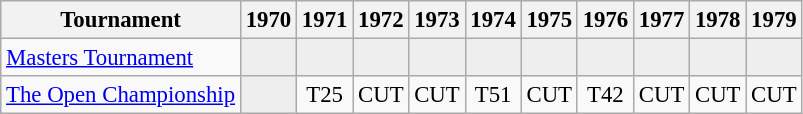<table class="wikitable" style="font-size:95%;text-align:center;">
<tr>
<th>Tournament</th>
<th>1970</th>
<th>1971</th>
<th>1972</th>
<th>1973</th>
<th>1974</th>
<th>1975</th>
<th>1976</th>
<th>1977</th>
<th>1978</th>
<th>1979</th>
</tr>
<tr>
<td align=left><a href='#'>Masters Tournament</a></td>
<td style="background:#eeeeee;"></td>
<td style="background:#eeeeee;"></td>
<td style="background:#eeeeee;"></td>
<td style="background:#eeeeee;"></td>
<td style="background:#eeeeee;"></td>
<td style="background:#eeeeee;"></td>
<td style="background:#eeeeee;"></td>
<td style="background:#eeeeee;"></td>
<td style="background:#eeeeee;"></td>
<td style="background:#eeeeee;"></td>
</tr>
<tr>
<td align=left><a href='#'>The Open Championship</a></td>
<td style="background:#eeeeee;"></td>
<td>T25</td>
<td>CUT</td>
<td>CUT</td>
<td>T51</td>
<td>CUT</td>
<td>T42</td>
<td>CUT</td>
<td>CUT</td>
<td>CUT</td>
</tr>
</table>
